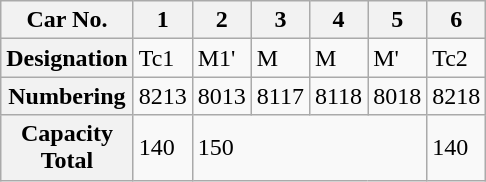<table class="wikitable">
<tr>
<th>Car No.</th>
<th>1</th>
<th>2</th>
<th>3</th>
<th>4</th>
<th>5</th>
<th>6</th>
</tr>
<tr>
<th>Designation</th>
<td>Tc1</td>
<td>M1'</td>
<td>M</td>
<td>M</td>
<td>M'</td>
<td>Tc2</td>
</tr>
<tr>
<th>Numbering</th>
<td>8213</td>
<td>8013</td>
<td>8117</td>
<td>8118</td>
<td>8018</td>
<td>8218</td>
</tr>
<tr>
<th>Capacity<br>Total</th>
<td>140</td>
<td colspan="4">150</td>
<td>140</td>
</tr>
</table>
